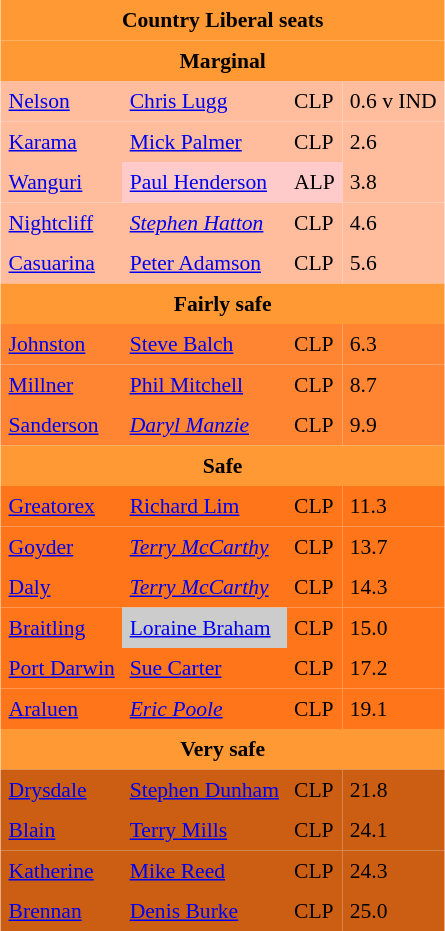<table class="toccolours" align="left" cellpadding="5" cellspacing="0" style="margin-right: .5em; margin-top: .4em; font-size: 90%; float:right">
<tr>
<td colspan="4"  style="text-align:center; background:#ff9933;"><span><strong>Country Liberal seats</strong></span></td>
</tr>
<tr>
<td colspan="4"  style="text-align:center; background:#ff9933;"><span><strong>Marginal</strong></span></td>
</tr>
<tr>
<td style="text-align:left; background:#FFBD9D;"><a href='#'>Nelson</a></td>
<td style="text-align:left; background:#FFBD9D;"><a href='#'>Chris Lugg</a></td>
<td style="text-align:left; background:#FFBD9D;">CLP</td>
<td style="text-align:left; background:#FFBD9D;">0.6 v IND</td>
</tr>
<tr>
<td style="text-align:left; background:#FFBD9D;"><a href='#'>Karama</a></td>
<td style="text-align:left; background:#FFBD9D;"><a href='#'>Mick Palmer</a></td>
<td style="text-align:left; background:#FFBD9D;">CLP</td>
<td style="text-align:left; background:#FFBD9D;">2.6</td>
</tr>
<tr>
<td style="text-align:left; background:#FFBD9D;"><a href='#'>Wanguri</a></td>
<td style="text-align:left; background:#ffcaca;"><a href='#'>Paul Henderson</a></td>
<td style="text-align:left; background:#ffcaca;">ALP</td>
<td style="text-align:left; background:#FFBD9D;">3.8</td>
</tr>
<tr>
<td style="text-align:left; background:#FFBD9D;"><a href='#'>Nightcliff</a></td>
<td style="text-align:left; background:#FFBD9D;"><em><a href='#'>Stephen Hatton</a></em></td>
<td style="text-align:left; background:#FFBD9D;">CLP</td>
<td style="text-align:left; background:#FFBD9D;">4.6</td>
</tr>
<tr>
<td style="text-align:left; background:#FFBD9D;"><a href='#'>Casuarina</a></td>
<td style="text-align:left; background:#FFBD9D;"><a href='#'>Peter Adamson</a></td>
<td style="text-align:left; background:#FFBD9D;">CLP</td>
<td style="text-align:left; background:#FFBD9D;">5.6</td>
</tr>
<tr>
<td colspan="4"  style="text-align:center; background:#ff9933;"><span><strong>Fairly safe</strong></span></td>
</tr>
<tr>
<td style="text-align:left; background:#FF8533;"><a href='#'>Johnston</a></td>
<td style="text-align:left; background:#FF8533;"><a href='#'>Steve Balch</a></td>
<td style="text-align:left; background:#FF8533;">CLP</td>
<td style="text-align:left; background:#FF8533;">6.3</td>
</tr>
<tr>
<td style="text-align:left; background:#FF8533;"><a href='#'>Millner</a></td>
<td style="text-align:left; background:#FF8533;"><a href='#'>Phil Mitchell</a></td>
<td style="text-align:left; background:#FF8533;">CLP</td>
<td style="text-align:left; background:#FF8533;">8.7</td>
</tr>
<tr>
<td style="text-align:left; background:#FF8533;"><a href='#'>Sanderson</a></td>
<td style="text-align:left; background:#FF8533;"><em><a href='#'>Daryl Manzie</a></em></td>
<td style="text-align:left; background:#FF8533;">CLP</td>
<td style="text-align:left; background:#FF8533;">9.9</td>
</tr>
<tr>
<td colspan="4"  style="text-align:center; background:#ff9933;"><span><strong>Safe</strong></span></td>
</tr>
<tr>
<td style="text-align:left; background:#FF7519;"><a href='#'>Greatorex</a></td>
<td style="text-align:left; background:#FF7519;"><a href='#'>Richard Lim</a></td>
<td style="text-align:left; background:#FF7519;">CLP</td>
<td style="text-align:left; background:#FF7519;">11.3</td>
</tr>
<tr>
<td style="text-align:left; background:#FF7519;"><a href='#'>Goyder</a></td>
<td style="text-align:left; background:#FF7519;"><em><a href='#'>Terry McCarthy</a></em></td>
<td style="text-align:left; background:#FF7519;">CLP</td>
<td style="text-align:left; background:#FF7519;">13.7</td>
</tr>
<tr>
<td style="text-align:left; background:#FF7519;"><a href='#'>Daly</a></td>
<td style="text-align:left; background:#FF7519;"><em><a href='#'>Terry McCarthy</a></em></td>
<td style="text-align:left; background:#FF7519;">CLP</td>
<td style="text-align:left; background:#FF7519;">14.3</td>
</tr>
<tr>
<td style="text-align:left; background:#FF7519;"><a href='#'>Braitling</a></td>
<td style="text-align:left; background:#ccc;"><a href='#'>Loraine Braham</a></td>
<td style="text-align:left; background:#FF7519;">CLP</td>
<td style="text-align:left; background:#FF7519;">15.0</td>
</tr>
<tr>
<td style="text-align:left; background:#FF7519;"><a href='#'>Port Darwin</a></td>
<td style="text-align:left; background:#FF7519;"><a href='#'>Sue Carter</a></td>
<td style="text-align:left; background:#FF7519;">CLP</td>
<td style="text-align:left; background:#FF7519;">17.2</td>
</tr>
<tr>
<td style="text-align:left; background:#FF7519;"><a href='#'>Araluen</a></td>
<td style="text-align:left; background:#FF7519;"><em><a href='#'>Eric Poole</a></em></td>
<td style="text-align:left; background:#FF7519;">CLP</td>
<td style="text-align:left; background:#FF7519;">19.1</td>
</tr>
<tr>
<td colspan="4"  style="text-align:center; background:#ff9933;"><span><strong>Very safe</strong></span></td>
</tr>
<tr>
<td style="text-align:left; background:#CC5E14;"><a href='#'>Drysdale</a></td>
<td style="text-align:left; background:#CC5E14;"><a href='#'>Stephen Dunham</a></td>
<td style="text-align:left; background:#CC5E14;">CLP</td>
<td style="text-align:left; background:#CC5E14;">21.8</td>
</tr>
<tr>
<td style="text-align:left; background:#CC5E14;"><a href='#'>Blain</a></td>
<td style="text-align:left; background:#CC5E14;"><a href='#'>Terry Mills</a></td>
<td style="text-align:left; background:#CC5E14;">CLP</td>
<td style="text-align:left; background:#CC5E14;">24.1</td>
</tr>
<tr>
<td style="text-align:left; background:#CC5E14;"><a href='#'>Katherine</a></td>
<td style="text-align:left; background:#CC5E14;"><a href='#'>Mike Reed</a></td>
<td style="text-align:left; background:#CC5E14;">CLP</td>
<td style="text-align:left; background:#CC5E14;">24.3</td>
</tr>
<tr>
<td style="text-align:left; background:#CC5E14;"><a href='#'>Brennan</a></td>
<td style="text-align:left; background:#CC5E14;"><a href='#'>Denis Burke</a></td>
<td style="text-align:left; background:#CC5E14;">CLP</td>
<td style="text-align:left; background:#CC5E14;">25.0</td>
</tr>
</table>
